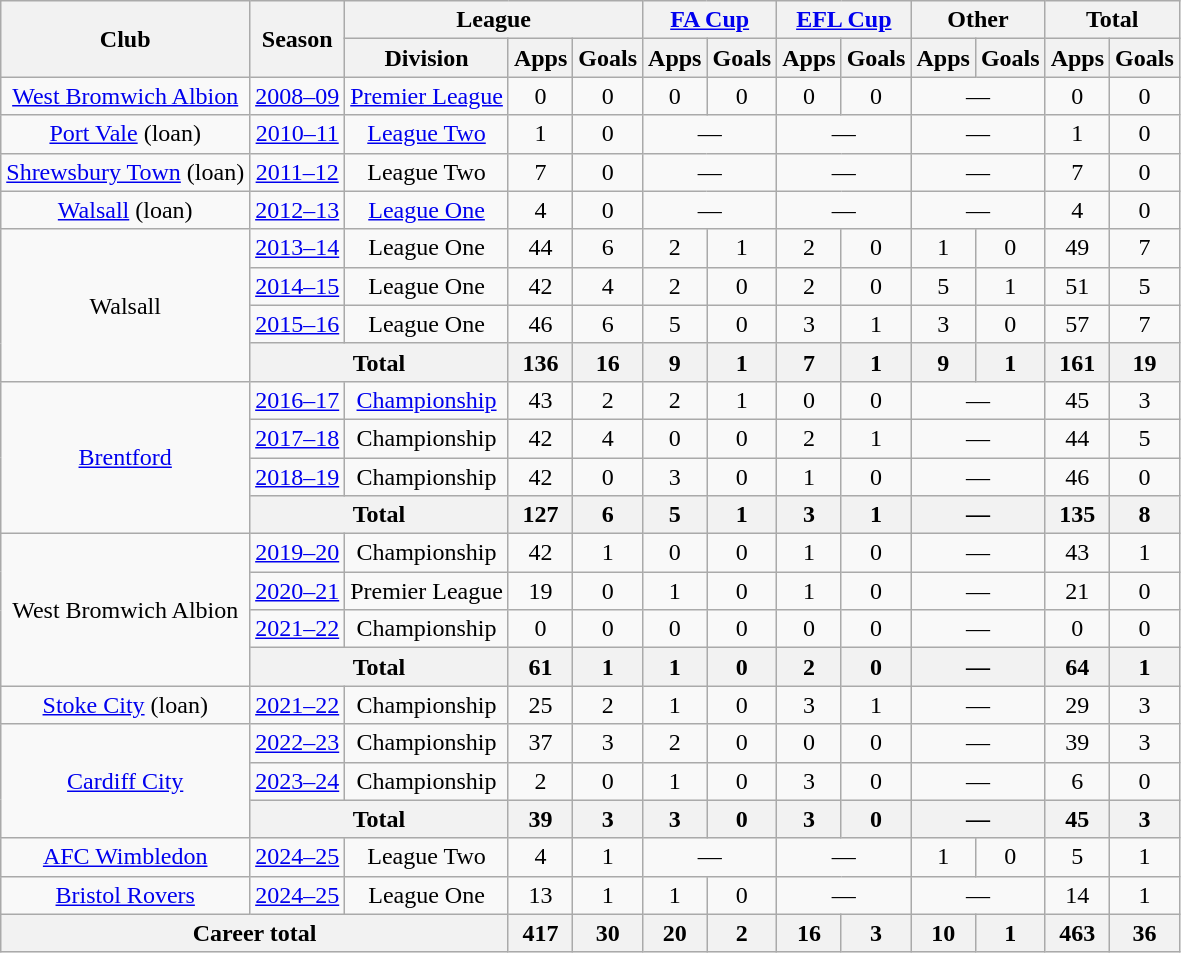<table class="wikitable" style="text-align:center">
<tr>
<th rowspan="2">Club</th>
<th rowspan="2">Season</th>
<th colspan="3">League</th>
<th colspan="2"><a href='#'>FA Cup</a></th>
<th colspan="2"><a href='#'>EFL Cup</a></th>
<th colspan="2">Other</th>
<th colspan="2">Total</th>
</tr>
<tr>
<th>Division</th>
<th>Apps</th>
<th>Goals</th>
<th>Apps</th>
<th>Goals</th>
<th>Apps</th>
<th>Goals</th>
<th>Apps</th>
<th>Goals</th>
<th>Apps</th>
<th>Goals</th>
</tr>
<tr>
<td><a href='#'>West Bromwich Albion</a></td>
<td><a href='#'>2008–09</a></td>
<td><a href='#'>Premier League</a></td>
<td>0</td>
<td>0</td>
<td>0</td>
<td>0</td>
<td>0</td>
<td>0</td>
<td colspan="2">—</td>
<td>0</td>
<td>0</td>
</tr>
<tr>
<td><a href='#'>Port Vale</a> (loan)</td>
<td><a href='#'>2010–11</a></td>
<td><a href='#'>League Two</a></td>
<td>1</td>
<td>0</td>
<td colspan="2">—</td>
<td colspan="2">—</td>
<td colspan="2">—</td>
<td>1</td>
<td>0</td>
</tr>
<tr>
<td><a href='#'>Shrewsbury Town</a> (loan)</td>
<td><a href='#'>2011–12</a></td>
<td>League Two</td>
<td>7</td>
<td>0</td>
<td colspan="2">—</td>
<td colspan="2">—</td>
<td colspan="2">—</td>
<td>7</td>
<td>0</td>
</tr>
<tr>
<td><a href='#'>Walsall</a> (loan)</td>
<td><a href='#'>2012–13</a></td>
<td><a href='#'>League One</a></td>
<td>4</td>
<td>0</td>
<td colspan="2">—</td>
<td colspan="2">—</td>
<td colspan="2">—</td>
<td>4</td>
<td>0</td>
</tr>
<tr>
<td rowspan="4">Walsall</td>
<td><a href='#'>2013–14</a></td>
<td>League One</td>
<td>44</td>
<td>6</td>
<td>2</td>
<td>1</td>
<td>2</td>
<td>0</td>
<td>1</td>
<td>0</td>
<td>49</td>
<td>7</td>
</tr>
<tr>
<td><a href='#'>2014–15</a></td>
<td>League One</td>
<td>42</td>
<td>4</td>
<td>2</td>
<td>0</td>
<td>2</td>
<td>0</td>
<td>5</td>
<td>1</td>
<td>51</td>
<td>5</td>
</tr>
<tr>
<td><a href='#'>2015–16</a></td>
<td>League One</td>
<td>46</td>
<td>6</td>
<td>5</td>
<td>0</td>
<td>3</td>
<td>1</td>
<td>3</td>
<td>0</td>
<td>57</td>
<td>7</td>
</tr>
<tr>
<th colspan="2">Total</th>
<th>136</th>
<th>16</th>
<th>9</th>
<th>1</th>
<th>7</th>
<th>1</th>
<th>9</th>
<th>1</th>
<th>161</th>
<th>19</th>
</tr>
<tr>
<td rowspan="4"><a href='#'>Brentford</a></td>
<td><a href='#'>2016–17</a></td>
<td><a href='#'>Championship</a></td>
<td>43</td>
<td>2</td>
<td>2</td>
<td>1</td>
<td>0</td>
<td>0</td>
<td colspan="2">—</td>
<td>45</td>
<td>3</td>
</tr>
<tr>
<td><a href='#'>2017–18</a></td>
<td>Championship</td>
<td>42</td>
<td>4</td>
<td>0</td>
<td>0</td>
<td>2</td>
<td>1</td>
<td colspan="2">—</td>
<td>44</td>
<td>5</td>
</tr>
<tr>
<td><a href='#'>2018–19</a></td>
<td>Championship</td>
<td>42</td>
<td>0</td>
<td>3</td>
<td>0</td>
<td>1</td>
<td>0</td>
<td colspan="2">—</td>
<td>46</td>
<td>0</td>
</tr>
<tr>
<th colspan="2">Total</th>
<th>127</th>
<th>6</th>
<th>5</th>
<th>1</th>
<th>3</th>
<th>1</th>
<th colspan="2">—</th>
<th>135</th>
<th>8</th>
</tr>
<tr>
<td rowspan="4">West Bromwich Albion</td>
<td><a href='#'>2019–20</a></td>
<td>Championship</td>
<td>42</td>
<td>1</td>
<td>0</td>
<td>0</td>
<td>1</td>
<td>0</td>
<td colspan="2">—</td>
<td>43</td>
<td>1</td>
</tr>
<tr>
<td><a href='#'>2020–21</a></td>
<td>Premier League</td>
<td>19</td>
<td>0</td>
<td>1</td>
<td>0</td>
<td>1</td>
<td>0</td>
<td colspan="2">—</td>
<td>21</td>
<td>0</td>
</tr>
<tr>
<td><a href='#'>2021–22</a></td>
<td>Championship</td>
<td>0</td>
<td>0</td>
<td>0</td>
<td>0</td>
<td>0</td>
<td>0</td>
<td colspan="2">—</td>
<td>0</td>
<td>0</td>
</tr>
<tr>
<th colspan="2">Total</th>
<th>61</th>
<th>1</th>
<th>1</th>
<th>0</th>
<th>2</th>
<th>0</th>
<th colspan="2">—</th>
<th>64</th>
<th>1</th>
</tr>
<tr>
<td><a href='#'>Stoke City</a> (loan)</td>
<td><a href='#'>2021–22</a></td>
<td>Championship</td>
<td>25</td>
<td>2</td>
<td>1</td>
<td>0</td>
<td>3</td>
<td>1</td>
<td colspan="2">—</td>
<td>29</td>
<td>3</td>
</tr>
<tr>
<td rowspan="3"><a href='#'>Cardiff City</a></td>
<td><a href='#'>2022–23</a></td>
<td>Championship</td>
<td>37</td>
<td>3</td>
<td>2</td>
<td>0</td>
<td>0</td>
<td>0</td>
<td colspan="2">—</td>
<td>39</td>
<td>3</td>
</tr>
<tr>
<td><a href='#'>2023–24</a></td>
<td>Championship</td>
<td>2</td>
<td>0</td>
<td>1</td>
<td>0</td>
<td>3</td>
<td>0</td>
<td colspan="2">—</td>
<td>6</td>
<td>0</td>
</tr>
<tr>
<th colspan="2">Total</th>
<th>39</th>
<th>3</th>
<th>3</th>
<th>0</th>
<th>3</th>
<th>0</th>
<th colspan="2">—</th>
<th>45</th>
<th>3</th>
</tr>
<tr>
<td><a href='#'>AFC Wimbledon</a></td>
<td><a href='#'>2024–25</a></td>
<td>League Two</td>
<td>4</td>
<td>1</td>
<td colspan="2">—</td>
<td colspan="2">—</td>
<td>1</td>
<td>0</td>
<td>5</td>
<td>1</td>
</tr>
<tr>
<td><a href='#'>Bristol Rovers</a></td>
<td><a href='#'>2024–25</a></td>
<td>League One</td>
<td>13</td>
<td>1</td>
<td>1</td>
<td>0</td>
<td colspan="2">—</td>
<td colspan="2">—</td>
<td>14</td>
<td>1</td>
</tr>
<tr>
<th colspan="3">Career total</th>
<th>417</th>
<th>30</th>
<th>20</th>
<th>2</th>
<th>16</th>
<th>3</th>
<th>10</th>
<th>1</th>
<th>463</th>
<th>36</th>
</tr>
</table>
